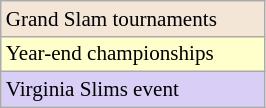<table class=wikitable  style=font-size:88%;width:14%>
<tr bgcolor=#F3E6D7>
<td>Grand Slam tournaments</td>
</tr>
<tr bgcolor=#ffffcc>
<td>Year-end championships</td>
</tr>
<tr bgcolor=#d8cef6>
<td>Virginia Slims event</td>
</tr>
</table>
